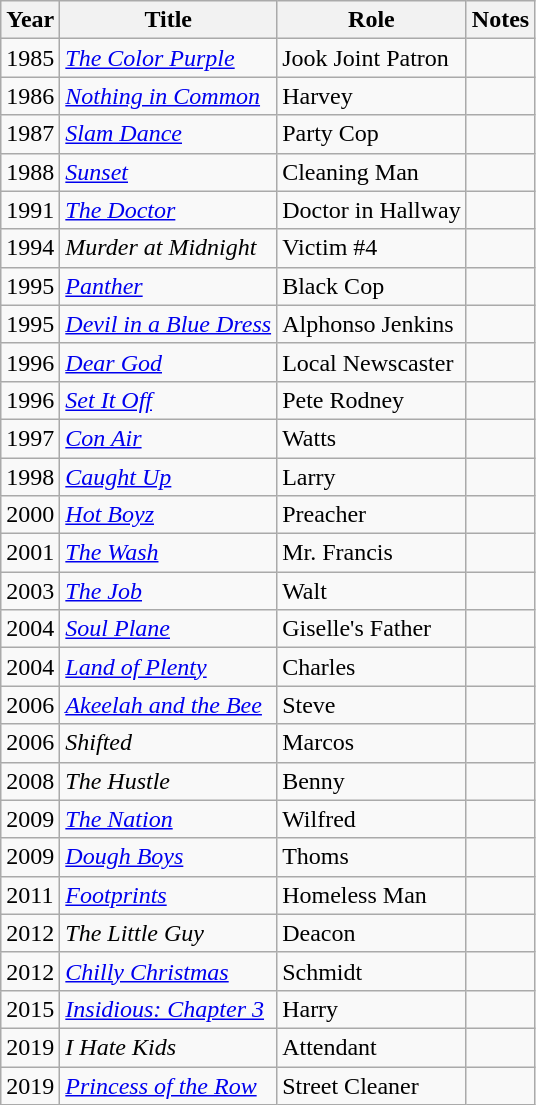<table class="wikitable sortable">
<tr>
<th>Year</th>
<th>Title</th>
<th>Role</th>
<th>Notes</th>
</tr>
<tr>
<td>1985</td>
<td><a href='#'><em>The Color Purple</em></a></td>
<td>Jook Joint Patron</td>
<td></td>
</tr>
<tr>
<td>1986</td>
<td><em><a href='#'>Nothing in Common</a></em></td>
<td>Harvey</td>
<td></td>
</tr>
<tr>
<td>1987</td>
<td><a href='#'><em>Slam Dance</em></a></td>
<td>Party Cop</td>
<td></td>
</tr>
<tr>
<td>1988</td>
<td><a href='#'><em>Sunset</em></a></td>
<td>Cleaning Man</td>
<td></td>
</tr>
<tr>
<td>1991</td>
<td><a href='#'><em>The Doctor</em></a></td>
<td>Doctor in Hallway</td>
<td></td>
</tr>
<tr>
<td>1994</td>
<td><em>Murder at Midnight</em></td>
<td>Victim #4</td>
<td></td>
</tr>
<tr>
<td>1995</td>
<td><a href='#'><em>Panther</em></a></td>
<td>Black Cop</td>
<td></td>
</tr>
<tr>
<td>1995</td>
<td><a href='#'><em>Devil in a Blue Dress</em></a></td>
<td>Alphonso Jenkins</td>
<td></td>
</tr>
<tr>
<td>1996</td>
<td><a href='#'><em>Dear God</em></a></td>
<td>Local Newscaster</td>
<td></td>
</tr>
<tr>
<td>1996</td>
<td><a href='#'><em>Set It Off</em></a></td>
<td>Pete Rodney</td>
<td></td>
</tr>
<tr>
<td>1997</td>
<td><em><a href='#'>Con Air</a></em></td>
<td>Watts</td>
<td></td>
</tr>
<tr>
<td>1998</td>
<td><a href='#'><em>Caught Up</em></a></td>
<td>Larry</td>
<td></td>
</tr>
<tr>
<td>2000</td>
<td><a href='#'><em>Hot Boyz</em></a></td>
<td>Preacher</td>
<td></td>
</tr>
<tr>
<td>2001</td>
<td><a href='#'><em>The Wash</em></a></td>
<td>Mr. Francis</td>
<td></td>
</tr>
<tr>
<td>2003</td>
<td><a href='#'><em>The Job</em></a></td>
<td>Walt</td>
<td></td>
</tr>
<tr>
<td>2004</td>
<td><em><a href='#'>Soul Plane</a></em></td>
<td>Giselle's Father</td>
<td></td>
</tr>
<tr>
<td>2004</td>
<td><em><a href='#'>Land of Plenty</a></em></td>
<td>Charles</td>
<td></td>
</tr>
<tr>
<td>2006</td>
<td><em><a href='#'>Akeelah and the Bee</a></em></td>
<td>Steve</td>
<td></td>
</tr>
<tr>
<td>2006</td>
<td><em>Shifted</em></td>
<td>Marcos</td>
<td></td>
</tr>
<tr>
<td>2008</td>
<td><em>The Hustle</em></td>
<td>Benny</td>
<td></td>
</tr>
<tr>
<td>2009</td>
<td><a href='#'><em>The Nation</em></a></td>
<td>Wilfred</td>
<td></td>
</tr>
<tr>
<td>2009</td>
<td><a href='#'><em>Dough Boys</em></a></td>
<td>Thoms</td>
<td></td>
</tr>
<tr>
<td>2011</td>
<td><em><a href='#'>Footprints</a></em></td>
<td>Homeless Man</td>
<td></td>
</tr>
<tr>
<td>2012</td>
<td><em>The Little Guy</em></td>
<td>Deacon</td>
<td></td>
</tr>
<tr>
<td>2012</td>
<td><em><a href='#'>Chilly Christmas</a></em></td>
<td>Schmidt</td>
<td></td>
</tr>
<tr>
<td>2015</td>
<td><em><a href='#'>Insidious: Chapter 3</a></em></td>
<td>Harry</td>
<td></td>
</tr>
<tr>
<td>2019</td>
<td><em>I Hate Kids</em></td>
<td>Attendant</td>
<td></td>
</tr>
<tr>
<td>2019</td>
<td><em><a href='#'>Princess of the Row</a></em></td>
<td>Street Cleaner</td>
<td></td>
</tr>
</table>
